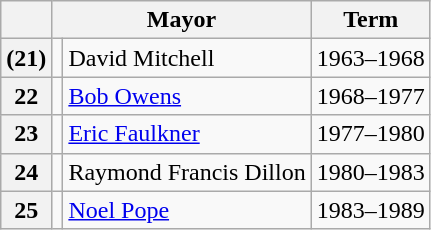<table class="wikitable">
<tr>
<th></th>
<th colspan="2">Mayor</th>
<th>Term</th>
</tr>
<tr>
<th scope="row" align="center">(21)</th>
<td></td>
<td>David Mitchell</td>
<td>1963–1968</td>
</tr>
<tr>
<th scope="row" align="center">22</th>
<td></td>
<td><a href='#'>Bob Owens</a></td>
<td>1968–1977</td>
</tr>
<tr>
<th scope="row" align="center">23</th>
<td></td>
<td><a href='#'>Eric Faulkner</a></td>
<td>1977–1980</td>
</tr>
<tr>
<th scope="row" align="center">24</th>
<td></td>
<td>Raymond Francis Dillon</td>
<td>1980–1983</td>
</tr>
<tr>
<th scope="row" align="center">25</th>
<td></td>
<td><a href='#'>Noel Pope</a></td>
<td>1983–1989</td>
</tr>
</table>
